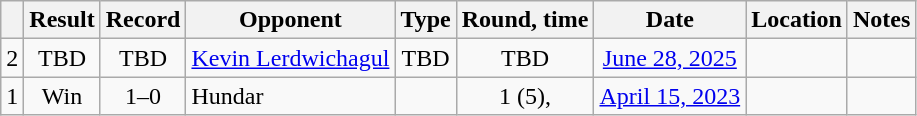<table class="wikitable" style="text-align:center">
<tr>
<th></th>
<th>Result</th>
<th>Record</th>
<th>Opponent</th>
<th>Type</th>
<th>Round, time</th>
<th>Date</th>
<th>Location</th>
<th>Notes</th>
</tr>
<tr>
<td>2</td>
<td>TBD</td>
<td>TBD</td>
<td style="text-align:left;"><a href='#'>Kevin Lerdwichagul</a></td>
<td>TBD</td>
<td>TBD</td>
<td><a href='#'>June 28, 2025</a></td>
<td style="text-align:left;"></td>
<td></td>
</tr>
<tr>
<td>1</td>
<td>Win</td>
<td>1–0</td>
<td style="text-align:left;">Hundar</td>
<td></td>
<td>1 (5), </td>
<td><a href='#'>April 15, 2023</a></td>
<td style="text-align:left;"></td>
<td></td>
</tr>
</table>
